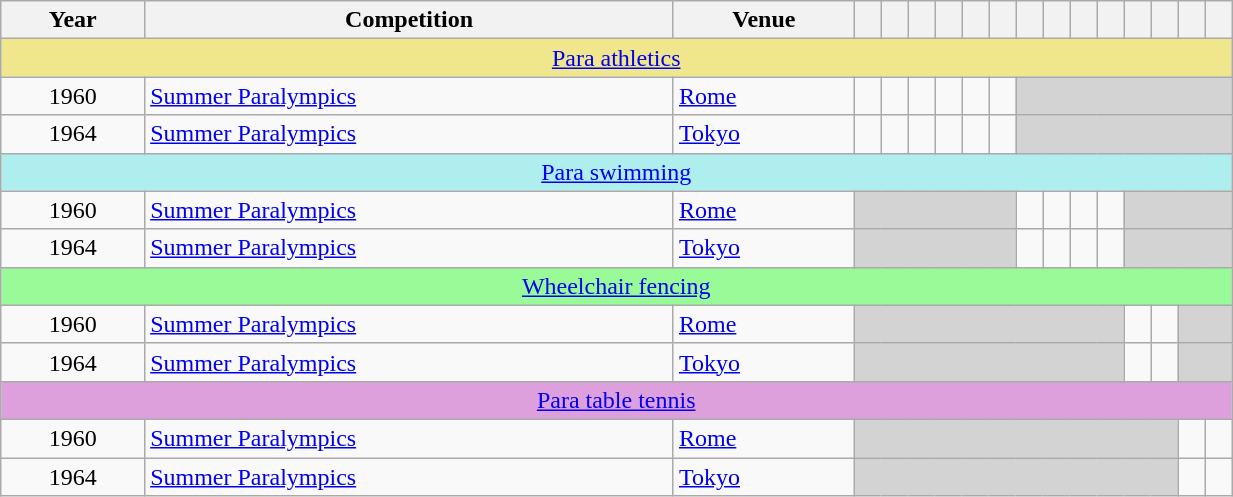<table class="wikitable" width=65% style="font-size:100%; text-align:center;">
<tr>
<th>Year</th>
<th>Competition</th>
<th>Venue</th>
<th></th>
<th></th>
<th></th>
<th></th>
<th></th>
<th></th>
<th></th>
<th></th>
<th></th>
<th></th>
<th></th>
<th></th>
<th></th>
<th></th>
</tr>
<tr>
<td bgcolor=Khaki colspan=17><a href='#'>Para athletics</a></td>
</tr>
<tr>
<td>1960</td>
<td align=left><a href='#'>Summer Paralympics</a></td>
<td align=left> <a href='#'>Rome</a></td>
<td></td>
<td></td>
<td></td>
<td></td>
<td></td>
<td></td>
<td colspan=8 bgcolor=lightgrey></td>
</tr>
<tr>
<td>1964</td>
<td align=left><a href='#'>Summer Paralympics</a></td>
<td align=left> <a href='#'>Tokyo</a></td>
<td></td>
<td></td>
<td></td>
<td></td>
<td></td>
<td></td>
<td colspan=8 bgcolor=lightgrey></td>
</tr>
<tr>
<td bgcolor=PaleTurquoise colspan=17><a href='#'>Para swimming</a></td>
</tr>
<tr>
<td>1960</td>
<td align=left><a href='#'>Summer Paralympics</a></td>
<td align=left> <a href='#'>Rome</a></td>
<td colspan=6 bgcolor=lightgrey></td>
<td></td>
<td></td>
<td></td>
<td></td>
<td colspan=4 bgcolor=lightgrey></td>
</tr>
<tr>
<td>1964</td>
<td align=left><a href='#'>Summer Paralympics</a></td>
<td align=left> <a href='#'>Tokyo</a></td>
<td colspan=6 bgcolor=lightgrey></td>
<td></td>
<td></td>
<td></td>
<td></td>
<td colspan=4 bgcolor=lightgrey></td>
</tr>
<tr>
<td bgcolor=PaleGreen colspan=17><a href='#'>Wheelchair fencing</a></td>
</tr>
<tr>
<td>1960</td>
<td align=left><a href='#'>Summer Paralympics</a></td>
<td align=left> <a href='#'>Rome</a></td>
<td colspan=10 bgcolor=lightgrey></td>
<td></td>
<td></td>
<td colspan=2 bgcolor=lightgrey></td>
</tr>
<tr>
<td>1964</td>
<td align=left><a href='#'>Summer Paralympics</a></td>
<td align=left> <a href='#'>Tokyo</a></td>
<td colspan=10 bgcolor=lightgrey></td>
<td></td>
<td></td>
<td colspan=2 bgcolor=lightgrey></td>
</tr>
<tr>
<td bgcolor=plum colspan=17><a href='#'>Para table tennis</a></td>
</tr>
<tr>
<td>1960</td>
<td align=left><a href='#'>Summer Paralympics</a></td>
<td align=left> <a href='#'>Rome</a></td>
<td colspan=12 bgcolor=lightgrey></td>
<td></td>
<td></td>
</tr>
<tr>
<td>1964</td>
<td align=left><a href='#'>Summer Paralympics</a></td>
<td align=left> <a href='#'>Tokyo</a></td>
<td colspan=12 bgcolor=lightgrey></td>
<td></td>
<td></td>
</tr>
</table>
